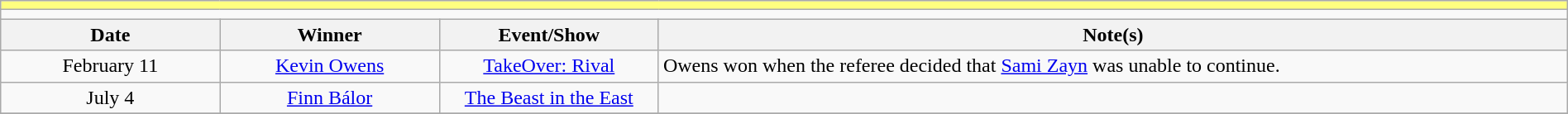<table class="wikitable" style="text-align:center; width:100%;">
<tr style="background:#FFFF80;">
<td colspan="5"></td>
</tr>
<tr>
<td colspan="5"><strong></strong></td>
</tr>
<tr>
<th width=14%>Date</th>
<th width=14%>Winner</th>
<th width=14%>Event/Show</th>
<th width=58%>Note(s)</th>
</tr>
<tr>
<td>February 11</td>
<td><a href='#'>Kevin Owens</a></td>
<td><a href='#'>TakeOver: Rival</a></td>
<td align=left>Owens won when the referee decided that <a href='#'>Sami Zayn</a> was unable to continue.</td>
</tr>
<tr>
<td>July 4</td>
<td><a href='#'>Finn Bálor</a></td>
<td><a href='#'>The Beast in the East</a></td>
<td></td>
</tr>
<tr>
</tr>
</table>
